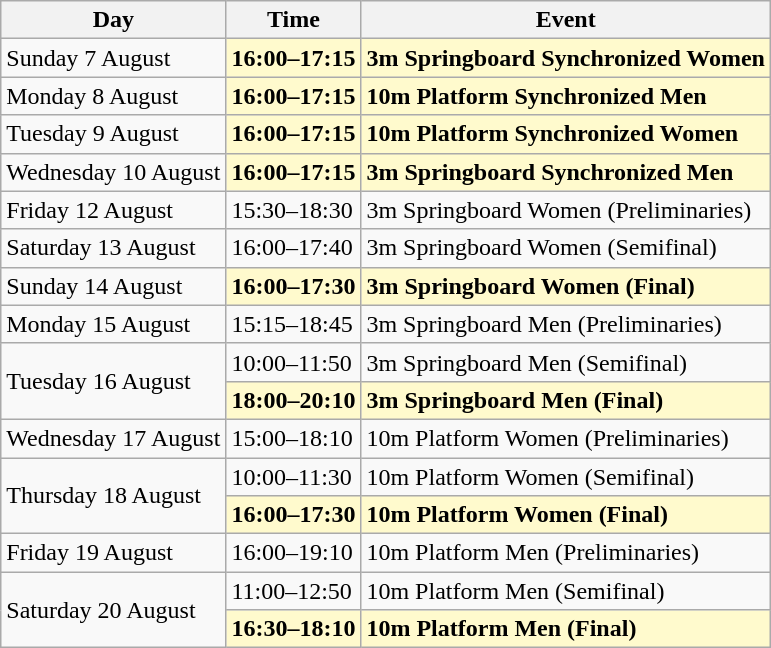<table class="wikitable">
<tr>
<th>Day</th>
<th>Time</th>
<th>Event</th>
</tr>
<tr>
<td>Sunday 7 August</td>
<td style="background:lemonchiffon"><strong>16:00–17:15</strong></td>
<td style="background:lemonchiffon"><strong>3m Springboard Synchronized Women</strong></td>
</tr>
<tr>
<td>Monday 8 August</td>
<td style="background:lemonchiffon"><strong>16:00–17:15</strong></td>
<td style="background:lemonchiffon"><strong>10m Platform Synchronized Men</strong></td>
</tr>
<tr>
<td>Tuesday 9 August</td>
<td style="background:lemonchiffon"><strong>16:00–17:15</strong></td>
<td style="background:lemonchiffon"><strong>10m Platform Synchronized Women</strong></td>
</tr>
<tr>
<td>Wednesday 10 August</td>
<td style="background:lemonchiffon"><strong>16:00–17:15</strong></td>
<td style="background:lemonchiffon"><strong>3m Springboard Synchronized Men</strong></td>
</tr>
<tr>
<td>Friday 12 August</td>
<td>15:30–18:30</td>
<td>3m Springboard Women (Preliminaries)</td>
</tr>
<tr>
<td>Saturday 13 August</td>
<td>16:00–17:40</td>
<td>3m Springboard Women (Semifinal)</td>
</tr>
<tr>
<td>Sunday 14 August</td>
<td style="background:lemonchiffon"><strong>16:00–17:30</strong></td>
<td style="background:lemonchiffon"><strong>3m Springboard Women (Final)</strong></td>
</tr>
<tr>
<td>Monday 15 August</td>
<td>15:15–18:45</td>
<td>3m Springboard Men (Preliminaries)</td>
</tr>
<tr>
<td rowspan="2">Tuesday 16 August</td>
<td>10:00–11:50</td>
<td>3m Springboard Men (Semifinal)</td>
</tr>
<tr>
<td style="background:lemonchiffon"><strong>18:00–20:10</strong></td>
<td style="background:lemonchiffon"><strong>3m Springboard Men (Final)</strong></td>
</tr>
<tr>
<td>Wednesday 17 August</td>
<td>15:00–18:10</td>
<td>10m Platform Women (Preliminaries)</td>
</tr>
<tr>
<td rowspan="2">Thursday 18 August</td>
<td>10:00–11:30</td>
<td>10m Platform Women (Semifinal)</td>
</tr>
<tr>
<td style="background:lemonchiffon"><strong>16:00–17:30</strong></td>
<td style="background:lemonchiffon"><strong>10m Platform Women  (Final)</strong></td>
</tr>
<tr>
<td>Friday 19 August</td>
<td>16:00–19:10</td>
<td>10m Platform Men (Preliminaries)</td>
</tr>
<tr>
<td rowspan="2">Saturday 20 August</td>
<td>11:00–12:50</td>
<td>10m Platform Men (Semifinal)</td>
</tr>
<tr>
<td style="background:lemonchiffon"><strong>16:30–18:10</strong></td>
<td style="background:lemonchiffon"><strong>10m Platform Men  (Final)</strong></td>
</tr>
</table>
